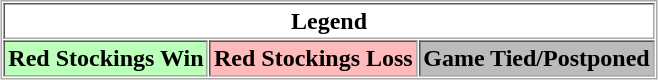<table align="center" border="1" cellpadding="2" cellspacing="1" style="border:1px solid #aaa">
<tr>
<th colspan="3">Legend</th>
</tr>
<tr>
<th bgcolor="bbffbb">Red Stockings Win</th>
<th bgcolor="ffbbbb">Red Stockings Loss</th>
<th bgcolor="bbbbbb">Game Tied/Postponed</th>
</tr>
</table>
